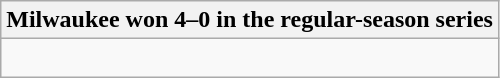<table class="wikitable collapsible collapsed">
<tr>
<th>Milwaukee won 4–0 in the regular-season series</th>
</tr>
<tr>
<td><br>


</td>
</tr>
</table>
